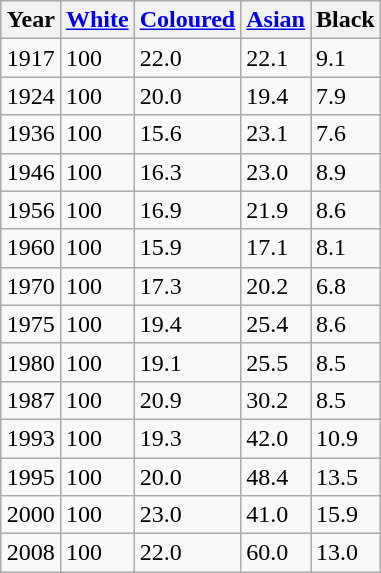<table class="wikitable" style="float: right;">
<tr>
<th>Year</th>
<th><a href='#'>White</a></th>
<th><a href='#'>Coloured</a></th>
<th><a href='#'>Asian</a></th>
<th>Black</th>
</tr>
<tr>
<td>1917</td>
<td>100</td>
<td>22.0</td>
<td>22.1</td>
<td>9.1</td>
</tr>
<tr>
<td>1924</td>
<td>100</td>
<td>20.0</td>
<td>19.4</td>
<td>7.9</td>
</tr>
<tr>
<td>1936</td>
<td>100</td>
<td>15.6</td>
<td>23.1</td>
<td>7.6</td>
</tr>
<tr>
<td>1946</td>
<td>100</td>
<td>16.3</td>
<td>23.0</td>
<td>8.9</td>
</tr>
<tr>
<td>1956</td>
<td>100</td>
<td>16.9</td>
<td>21.9</td>
<td>8.6</td>
</tr>
<tr>
<td>1960</td>
<td>100</td>
<td>15.9</td>
<td>17.1</td>
<td>8.1</td>
</tr>
<tr>
<td>1970</td>
<td>100</td>
<td>17.3</td>
<td>20.2</td>
<td>6.8</td>
</tr>
<tr>
<td>1975</td>
<td>100</td>
<td>19.4</td>
<td>25.4</td>
<td>8.6</td>
</tr>
<tr>
<td>1980</td>
<td>100</td>
<td>19.1</td>
<td>25.5</td>
<td>8.5</td>
</tr>
<tr>
<td>1987</td>
<td>100</td>
<td>20.9</td>
<td>30.2</td>
<td>8.5</td>
</tr>
<tr>
<td>1993</td>
<td>100</td>
<td>19.3</td>
<td>42.0</td>
<td>10.9</td>
</tr>
<tr>
<td>1995</td>
<td>100</td>
<td>20.0</td>
<td>48.4</td>
<td>13.5</td>
</tr>
<tr>
<td>2000</td>
<td>100</td>
<td>23.0</td>
<td>41.0</td>
<td>15.9</td>
</tr>
<tr>
<td>2008</td>
<td>100</td>
<td>22.0</td>
<td>60.0</td>
<td>13.0</td>
</tr>
</table>
